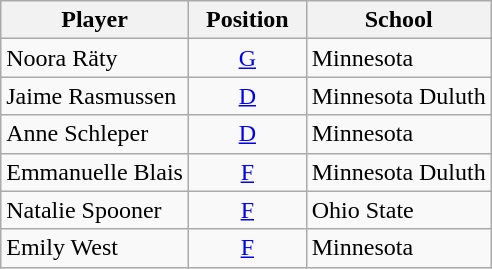<table class="wikitable">
<tr>
<th>Player</th>
<th>  Position  </th>
<th>School</th>
</tr>
<tr>
<td>Noora Räty</td>
<td align=center><a href='#'>G</a></td>
<td>Minnesota</td>
</tr>
<tr>
<td>Jaime Rasmussen</td>
<td align=center><a href='#'>D</a></td>
<td>Minnesota Duluth</td>
</tr>
<tr>
<td>Anne Schleper</td>
<td align=center><a href='#'>D</a></td>
<td>Minnesota</td>
</tr>
<tr>
<td>Emmanuelle Blais</td>
<td align=center><a href='#'>F</a></td>
<td>Minnesota Duluth</td>
</tr>
<tr>
<td>Natalie Spooner</td>
<td align=center><a href='#'>F</a></td>
<td>Ohio State</td>
</tr>
<tr>
<td>Emily West</td>
<td align=center><a href='#'>F</a></td>
<td>Minnesota</td>
</tr>
</table>
